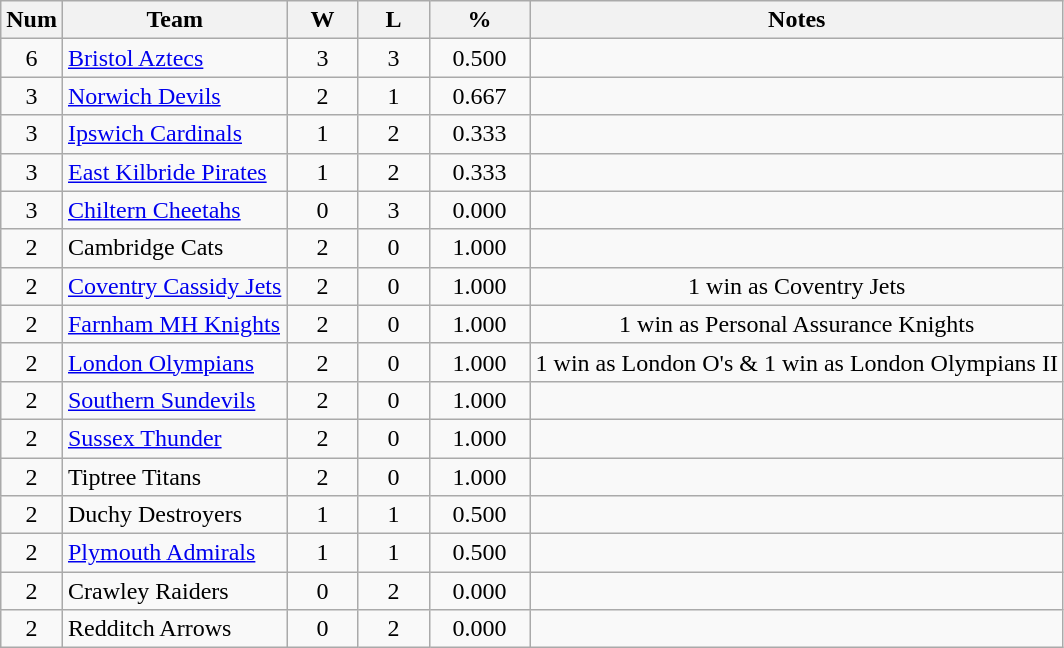<table class="wikitable" style="text-align:center">
<tr>
<th>Num</th>
<th>Team</th>
<th width=40>W</th>
<th width=40>L</th>
<th width=60>%</th>
<th>Notes</th>
</tr>
<tr>
<td>6</td>
<td align="left"><a href='#'>Bristol Aztecs</a></td>
<td>3</td>
<td>3</td>
<td>0.500</td>
<td></td>
</tr>
<tr>
<td>3</td>
<td align="left"><a href='#'>Norwich Devils</a></td>
<td>2</td>
<td>1</td>
<td>0.667</td>
<td></td>
</tr>
<tr>
<td>3</td>
<td align="left"><a href='#'>Ipswich Cardinals</a></td>
<td>1</td>
<td>2</td>
<td>0.333</td>
<td></td>
</tr>
<tr>
<td>3</td>
<td align="left"><a href='#'>East Kilbride Pirates</a></td>
<td>1</td>
<td>2</td>
<td>0.333</td>
<td></td>
</tr>
<tr>
<td>3</td>
<td align="left"><a href='#'>Chiltern Cheetahs</a></td>
<td>0</td>
<td>3</td>
<td>0.000</td>
<td></td>
</tr>
<tr>
<td>2</td>
<td align="left">Cambridge Cats</td>
<td>2</td>
<td>0</td>
<td>1.000</td>
<td></td>
</tr>
<tr>
<td>2</td>
<td align="left"><a href='#'>Coventry Cassidy Jets</a></td>
<td>2</td>
<td>0</td>
<td>1.000</td>
<td>1 win as Coventry Jets</td>
</tr>
<tr>
<td>2</td>
<td align="left"><a href='#'>Farnham MH Knights</a></td>
<td>2</td>
<td>0</td>
<td>1.000</td>
<td>1 win as Personal Assurance Knights</td>
</tr>
<tr>
<td>2</td>
<td align="left"><a href='#'>London Olympians</a></td>
<td>2</td>
<td>0</td>
<td>1.000</td>
<td>1 win as London O's & 1 win as London Olympians II</td>
</tr>
<tr>
<td>2</td>
<td align="left"><a href='#'>Southern Sundevils</a></td>
<td>2</td>
<td>0</td>
<td>1.000</td>
<td></td>
</tr>
<tr>
<td>2</td>
<td align="left"><a href='#'>Sussex Thunder</a></td>
<td>2</td>
<td>0</td>
<td>1.000</td>
<td></td>
</tr>
<tr>
<td>2</td>
<td align="left">Tiptree Titans</td>
<td>2</td>
<td>0</td>
<td>1.000</td>
<td></td>
</tr>
<tr>
<td>2</td>
<td align="left">Duchy Destroyers</td>
<td>1</td>
<td>1</td>
<td>0.500</td>
<td></td>
</tr>
<tr>
<td>2</td>
<td align="left"><a href='#'>Plymouth Admirals</a></td>
<td>1</td>
<td>1</td>
<td>0.500</td>
<td></td>
</tr>
<tr>
<td>2</td>
<td align="left">Crawley Raiders</td>
<td>0</td>
<td>2</td>
<td>0.000</td>
<td></td>
</tr>
<tr>
<td>2</td>
<td align="left">Redditch Arrows</td>
<td>0</td>
<td>2</td>
<td>0.000</td>
<td></td>
</tr>
</table>
